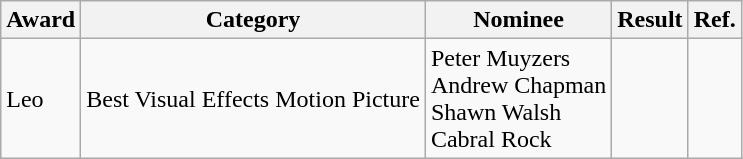<table class="wikitable sortable">
<tr>
<th>Award</th>
<th>Category</th>
<th>Nominee</th>
<th>Result</th>
<th>Ref.</th>
</tr>
<tr>
<td>Leo</td>
<td>Best Visual Effects Motion Picture</td>
<td>Peter Muyzers <br> Andrew Chapman <br> Shawn Walsh <br> Cabral Rock</td>
<td></td>
<td></td>
</tr>
</table>
